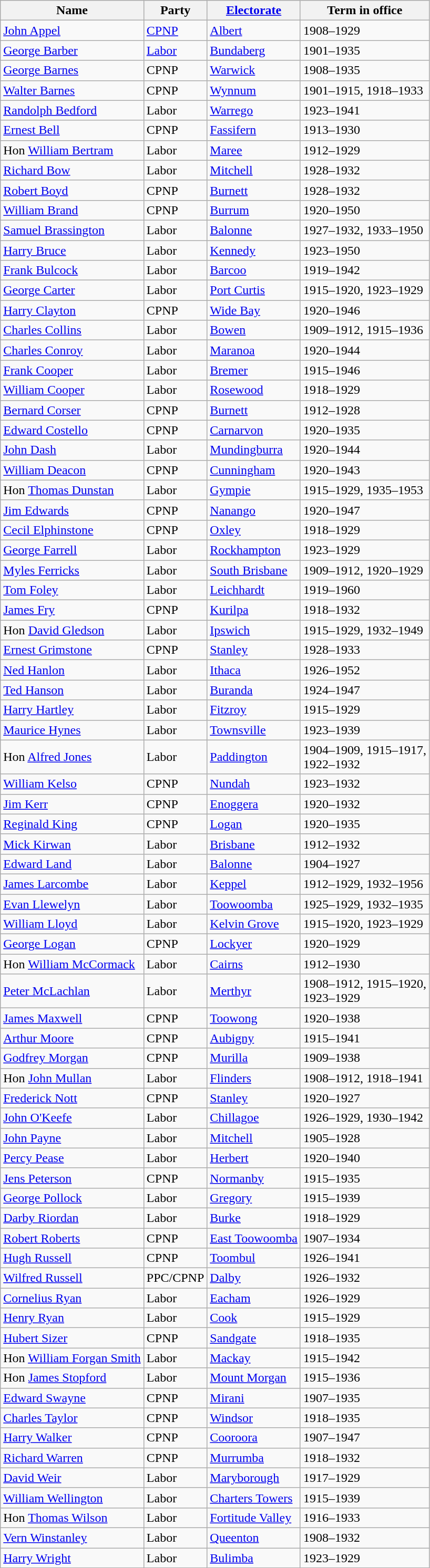<table class="wikitable sortable">
<tr>
<th>Name</th>
<th>Party</th>
<th><a href='#'>Electorate</a></th>
<th>Term in office</th>
</tr>
<tr>
<td><a href='#'>John Appel</a></td>
<td><a href='#'>CPNP</a></td>
<td><a href='#'>Albert</a></td>
<td>1908–1929</td>
</tr>
<tr>
<td><a href='#'>George Barber</a></td>
<td><a href='#'>Labor</a></td>
<td><a href='#'>Bundaberg</a></td>
<td>1901–1935</td>
</tr>
<tr>
<td><a href='#'>George Barnes</a></td>
<td>CPNP</td>
<td><a href='#'>Warwick</a></td>
<td>1908–1935</td>
</tr>
<tr>
<td><a href='#'>Walter Barnes</a></td>
<td>CPNP</td>
<td><a href='#'>Wynnum</a></td>
<td>1901–1915, 1918–1933</td>
</tr>
<tr>
<td><a href='#'>Randolph Bedford</a></td>
<td>Labor</td>
<td><a href='#'>Warrego</a></td>
<td>1923–1941</td>
</tr>
<tr>
<td><a href='#'>Ernest Bell</a></td>
<td>CPNP</td>
<td><a href='#'>Fassifern</a></td>
<td>1913–1930</td>
</tr>
<tr>
<td>Hon <a href='#'>William Bertram</a></td>
<td>Labor</td>
<td><a href='#'>Maree</a></td>
<td>1912–1929</td>
</tr>
<tr>
<td><a href='#'>Richard Bow</a></td>
<td>Labor</td>
<td><a href='#'>Mitchell</a></td>
<td>1928–1932</td>
</tr>
<tr>
<td><a href='#'>Robert Boyd</a></td>
<td>CPNP</td>
<td><a href='#'>Burnett</a></td>
<td>1928–1932</td>
</tr>
<tr>
<td><a href='#'>William Brand</a></td>
<td>CPNP</td>
<td><a href='#'>Burrum</a></td>
<td>1920–1950</td>
</tr>
<tr>
<td><a href='#'>Samuel Brassington</a></td>
<td>Labor</td>
<td><a href='#'>Balonne</a></td>
<td>1927–1932, 1933–1950</td>
</tr>
<tr>
<td><a href='#'>Harry Bruce</a></td>
<td>Labor</td>
<td><a href='#'>Kennedy</a></td>
<td>1923–1950</td>
</tr>
<tr>
<td><a href='#'>Frank Bulcock</a></td>
<td>Labor</td>
<td><a href='#'>Barcoo</a></td>
<td>1919–1942</td>
</tr>
<tr>
<td><a href='#'>George Carter</a></td>
<td>Labor</td>
<td><a href='#'>Port Curtis</a></td>
<td>1915–1920, 1923–1929</td>
</tr>
<tr>
<td><a href='#'>Harry Clayton</a></td>
<td>CPNP</td>
<td><a href='#'>Wide Bay</a></td>
<td>1920–1946</td>
</tr>
<tr>
<td><a href='#'>Charles Collins</a></td>
<td>Labor</td>
<td><a href='#'>Bowen</a></td>
<td>1909–1912, 1915–1936</td>
</tr>
<tr>
<td><a href='#'>Charles Conroy</a></td>
<td>Labor</td>
<td><a href='#'>Maranoa</a></td>
<td>1920–1944</td>
</tr>
<tr>
<td><a href='#'>Frank Cooper</a></td>
<td>Labor</td>
<td><a href='#'>Bremer</a></td>
<td>1915–1946</td>
</tr>
<tr>
<td><a href='#'>William Cooper</a></td>
<td>Labor</td>
<td><a href='#'>Rosewood</a></td>
<td>1918–1929</td>
</tr>
<tr>
<td><a href='#'>Bernard Corser</a></td>
<td>CPNP</td>
<td><a href='#'>Burnett</a></td>
<td>1912–1928</td>
</tr>
<tr>
<td><a href='#'>Edward Costello</a></td>
<td>CPNP</td>
<td><a href='#'>Carnarvon</a></td>
<td>1920–1935</td>
</tr>
<tr>
<td><a href='#'>John Dash</a></td>
<td>Labor</td>
<td><a href='#'>Mundingburra</a></td>
<td>1920–1944</td>
</tr>
<tr>
<td><a href='#'>William Deacon</a></td>
<td>CPNP</td>
<td><a href='#'>Cunningham</a></td>
<td>1920–1943</td>
</tr>
<tr>
<td>Hon <a href='#'>Thomas Dunstan</a></td>
<td>Labor</td>
<td><a href='#'>Gympie</a></td>
<td>1915–1929, 1935–1953</td>
</tr>
<tr>
<td><a href='#'>Jim Edwards</a></td>
<td>CPNP</td>
<td><a href='#'>Nanango</a></td>
<td>1920–1947</td>
</tr>
<tr>
<td><a href='#'>Cecil Elphinstone</a></td>
<td>CPNP</td>
<td><a href='#'>Oxley</a></td>
<td>1918–1929</td>
</tr>
<tr>
<td><a href='#'>George Farrell</a></td>
<td>Labor</td>
<td><a href='#'>Rockhampton</a></td>
<td>1923–1929</td>
</tr>
<tr>
<td><a href='#'>Myles Ferricks</a></td>
<td>Labor</td>
<td><a href='#'>South Brisbane</a></td>
<td>1909–1912, 1920–1929</td>
</tr>
<tr>
<td><a href='#'>Tom Foley</a></td>
<td>Labor</td>
<td><a href='#'>Leichhardt</a></td>
<td>1919–1960</td>
</tr>
<tr>
<td><a href='#'>James Fry</a></td>
<td>CPNP</td>
<td><a href='#'>Kurilpa</a></td>
<td>1918–1932</td>
</tr>
<tr>
<td>Hon <a href='#'>David Gledson</a></td>
<td>Labor</td>
<td><a href='#'>Ipswich</a></td>
<td>1915–1929, 1932–1949</td>
</tr>
<tr>
<td><a href='#'>Ernest Grimstone</a></td>
<td>CPNP</td>
<td><a href='#'>Stanley</a></td>
<td>1928–1933</td>
</tr>
<tr>
<td><a href='#'>Ned Hanlon</a></td>
<td>Labor</td>
<td><a href='#'>Ithaca</a></td>
<td>1926–1952</td>
</tr>
<tr>
<td><a href='#'>Ted Hanson</a></td>
<td>Labor</td>
<td><a href='#'>Buranda</a></td>
<td>1924–1947</td>
</tr>
<tr>
<td><a href='#'>Harry Hartley</a></td>
<td>Labor</td>
<td><a href='#'>Fitzroy</a></td>
<td>1915–1929</td>
</tr>
<tr>
<td><a href='#'>Maurice Hynes</a></td>
<td>Labor</td>
<td><a href='#'>Townsville</a></td>
<td>1923–1939</td>
</tr>
<tr>
<td>Hon <a href='#'>Alfred Jones</a></td>
<td>Labor</td>
<td><a href='#'>Paddington</a></td>
<td>1904–1909, 1915–1917,<br>1922–1932</td>
</tr>
<tr>
<td><a href='#'>William Kelso</a></td>
<td>CPNP</td>
<td><a href='#'>Nundah</a></td>
<td>1923–1932</td>
</tr>
<tr>
<td><a href='#'>Jim Kerr</a></td>
<td>CPNP</td>
<td><a href='#'>Enoggera</a></td>
<td>1920–1932</td>
</tr>
<tr>
<td><a href='#'>Reginald King</a></td>
<td>CPNP</td>
<td><a href='#'>Logan</a></td>
<td>1920–1935</td>
</tr>
<tr>
<td><a href='#'>Mick Kirwan</a></td>
<td>Labor</td>
<td><a href='#'>Brisbane</a></td>
<td>1912–1932</td>
</tr>
<tr>
<td><a href='#'>Edward Land</a></td>
<td>Labor</td>
<td><a href='#'>Balonne</a></td>
<td>1904–1927</td>
</tr>
<tr>
<td><a href='#'>James Larcombe</a></td>
<td>Labor</td>
<td><a href='#'>Keppel</a></td>
<td>1912–1929, 1932–1956</td>
</tr>
<tr>
<td><a href='#'>Evan Llewelyn</a></td>
<td>Labor</td>
<td><a href='#'>Toowoomba</a></td>
<td>1925–1929, 1932–1935</td>
</tr>
<tr>
<td><a href='#'>William Lloyd</a></td>
<td>Labor</td>
<td><a href='#'>Kelvin Grove</a></td>
<td>1915–1920, 1923–1929</td>
</tr>
<tr>
<td><a href='#'>George Logan</a></td>
<td>CPNP</td>
<td><a href='#'>Lockyer</a></td>
<td>1920–1929</td>
</tr>
<tr>
<td>Hon <a href='#'>William McCormack</a></td>
<td>Labor</td>
<td><a href='#'>Cairns</a></td>
<td>1912–1930</td>
</tr>
<tr>
<td><a href='#'>Peter McLachlan</a></td>
<td>Labor</td>
<td><a href='#'>Merthyr</a></td>
<td>1908–1912, 1915–1920,<br>1923–1929</td>
</tr>
<tr>
<td><a href='#'>James Maxwell</a></td>
<td>CPNP</td>
<td><a href='#'>Toowong</a></td>
<td>1920–1938</td>
</tr>
<tr>
<td><a href='#'>Arthur Moore</a></td>
<td>CPNP</td>
<td><a href='#'>Aubigny</a></td>
<td>1915–1941</td>
</tr>
<tr>
<td><a href='#'>Godfrey Morgan</a></td>
<td>CPNP</td>
<td><a href='#'>Murilla</a></td>
<td>1909–1938</td>
</tr>
<tr>
<td>Hon <a href='#'>John Mullan</a></td>
<td>Labor</td>
<td><a href='#'>Flinders</a></td>
<td>1908–1912, 1918–1941</td>
</tr>
<tr>
<td><a href='#'>Frederick Nott</a></td>
<td>CPNP</td>
<td><a href='#'>Stanley</a></td>
<td>1920–1927</td>
</tr>
<tr>
<td><a href='#'>John O'Keefe</a></td>
<td>Labor</td>
<td><a href='#'>Chillagoe</a></td>
<td>1926–1929, 1930–1942</td>
</tr>
<tr>
<td><a href='#'>John Payne</a></td>
<td>Labor</td>
<td><a href='#'>Mitchell</a></td>
<td>1905–1928</td>
</tr>
<tr>
<td><a href='#'>Percy Pease</a></td>
<td>Labor</td>
<td><a href='#'>Herbert</a></td>
<td>1920–1940</td>
</tr>
<tr>
<td><a href='#'>Jens Peterson</a></td>
<td>CPNP</td>
<td><a href='#'>Normanby</a></td>
<td>1915–1935</td>
</tr>
<tr>
<td><a href='#'>George Pollock</a></td>
<td>Labor</td>
<td><a href='#'>Gregory</a></td>
<td>1915–1939</td>
</tr>
<tr>
<td><a href='#'>Darby Riordan</a></td>
<td>Labor</td>
<td><a href='#'>Burke</a></td>
<td>1918–1929</td>
</tr>
<tr>
<td><a href='#'>Robert Roberts</a></td>
<td>CPNP</td>
<td><a href='#'>East Toowoomba</a></td>
<td>1907–1934</td>
</tr>
<tr>
<td><a href='#'>Hugh Russell</a></td>
<td>CPNP</td>
<td><a href='#'>Toombul</a></td>
<td>1926–1941</td>
</tr>
<tr>
<td><a href='#'>Wilfred Russell</a></td>
<td>PPC/CPNP</td>
<td><a href='#'>Dalby</a></td>
<td>1926–1932</td>
</tr>
<tr>
<td><a href='#'>Cornelius Ryan</a></td>
<td>Labor</td>
<td><a href='#'>Eacham</a></td>
<td>1926–1929</td>
</tr>
<tr>
<td><a href='#'>Henry Ryan</a></td>
<td>Labor</td>
<td><a href='#'>Cook</a></td>
<td>1915–1929</td>
</tr>
<tr>
<td><a href='#'>Hubert Sizer</a></td>
<td>CPNP</td>
<td><a href='#'>Sandgate</a></td>
<td>1918–1935</td>
</tr>
<tr>
<td>Hon <a href='#'>William Forgan Smith</a></td>
<td>Labor</td>
<td><a href='#'>Mackay</a></td>
<td>1915–1942</td>
</tr>
<tr>
<td>Hon <a href='#'>James Stopford</a></td>
<td>Labor</td>
<td><a href='#'>Mount Morgan</a></td>
<td>1915–1936</td>
</tr>
<tr>
<td><a href='#'>Edward Swayne</a></td>
<td>CPNP</td>
<td><a href='#'>Mirani</a></td>
<td>1907–1935</td>
</tr>
<tr>
<td><a href='#'>Charles Taylor</a></td>
<td>CPNP</td>
<td><a href='#'>Windsor</a></td>
<td>1918–1935</td>
</tr>
<tr>
<td><a href='#'>Harry Walker</a></td>
<td>CPNP</td>
<td><a href='#'>Cooroora</a></td>
<td>1907–1947</td>
</tr>
<tr>
<td><a href='#'>Richard Warren</a></td>
<td>CPNP</td>
<td><a href='#'>Murrumba</a></td>
<td>1918–1932</td>
</tr>
<tr>
<td><a href='#'>David Weir</a></td>
<td>Labor</td>
<td><a href='#'>Maryborough</a></td>
<td>1917–1929</td>
</tr>
<tr>
<td><a href='#'>William Wellington</a></td>
<td>Labor</td>
<td><a href='#'>Charters Towers</a></td>
<td>1915–1939</td>
</tr>
<tr>
<td>Hon <a href='#'>Thomas Wilson</a></td>
<td>Labor</td>
<td><a href='#'>Fortitude Valley</a></td>
<td>1916–1933</td>
</tr>
<tr>
<td><a href='#'>Vern Winstanley</a></td>
<td>Labor</td>
<td><a href='#'>Queenton</a></td>
<td>1908–1932</td>
</tr>
<tr>
<td><a href='#'>Harry Wright</a></td>
<td>Labor</td>
<td><a href='#'>Bulimba</a></td>
<td>1923–1929</td>
</tr>
</table>
